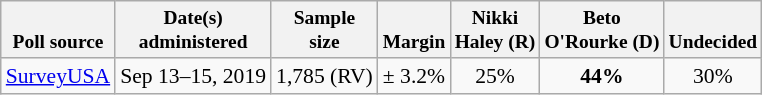<table class="wikitable" style="font-size:90%;text-align:center;">
<tr valign=bottom style="font-size:90%;">
<th>Poll source</th>
<th>Date(s)<br>administered</th>
<th>Sample<br>size</th>
<th>Margin<br></th>
<th>Nikki<br>Haley (R)</th>
<th>Beto<br>O'Rourke (D)</th>
<th>Undecided</th>
</tr>
<tr>
<td style="text-align:left;"><a href='#'>SurveyUSA</a></td>
<td>Sep 13–15, 2019</td>
<td>1,785 (RV)</td>
<td>± 3.2%</td>
<td>25%</td>
<td><strong>44%</strong></td>
<td>30%</td>
</tr>
</table>
